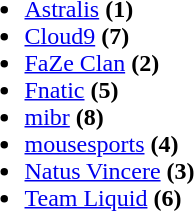<table cellspacing="20">
<tr>
<td valign="top" width="1000px"><br><ul><li><a href='#'>Astralis</a> <strong>(1)</strong></li><li><a href='#'>Cloud9</a> <strong>(7)</strong></li><li><a href='#'>FaZe Clan</a> <strong>(2)</strong></li><li><a href='#'>Fnatic</a> <strong>(5)</strong></li><li><a href='#'>mibr</a> <strong>(8)</strong></li><li><a href='#'>mousesports</a> <strong>(4)</strong></li><li><a href='#'>Natus Vincere</a> <strong>(3)</strong></li><li><a href='#'>Team Liquid</a> <strong>(6)</strong></li></ul></td>
</tr>
<tr>
</tr>
</table>
